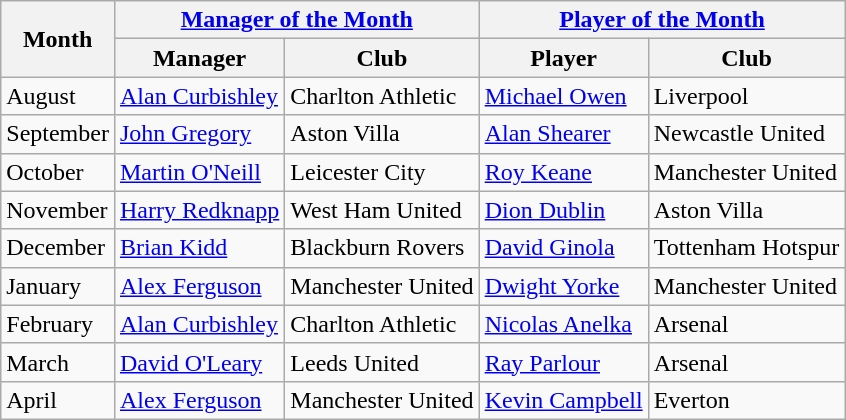<table class="wikitable">
<tr>
<th rowspan="2">Month</th>
<th colspan="2"><a href='#'>Manager of the Month</a></th>
<th colspan="2"><a href='#'>Player of the Month</a></th>
</tr>
<tr>
<th>Manager</th>
<th>Club</th>
<th>Player</th>
<th>Club</th>
</tr>
<tr>
<td>August</td>
<td> <a href='#'>Alan Curbishley</a></td>
<td>Charlton Athletic</td>
<td> <a href='#'>Michael Owen</a></td>
<td>Liverpool</td>
</tr>
<tr>
<td>September</td>
<td> <a href='#'>John Gregory</a></td>
<td>Aston Villa</td>
<td> <a href='#'>Alan Shearer</a></td>
<td>Newcastle United</td>
</tr>
<tr>
<td>October</td>
<td> <a href='#'>Martin O'Neill</a></td>
<td>Leicester City</td>
<td> <a href='#'>Roy Keane</a></td>
<td>Manchester United</td>
</tr>
<tr>
<td>November</td>
<td> <a href='#'>Harry Redknapp</a></td>
<td>West Ham United</td>
<td> <a href='#'>Dion Dublin</a></td>
<td>Aston Villa</td>
</tr>
<tr>
<td>December</td>
<td> <a href='#'>Brian Kidd</a></td>
<td>Blackburn Rovers</td>
<td> <a href='#'>David Ginola</a></td>
<td>Tottenham Hotspur</td>
</tr>
<tr>
<td>January</td>
<td> <a href='#'>Alex Ferguson</a></td>
<td>Manchester United</td>
<td> <a href='#'>Dwight Yorke</a></td>
<td>Manchester United</td>
</tr>
<tr>
<td>February</td>
<td> <a href='#'>Alan Curbishley</a></td>
<td>Charlton Athletic</td>
<td> <a href='#'>Nicolas Anelka</a></td>
<td>Arsenal</td>
</tr>
<tr>
<td>March</td>
<td> <a href='#'>David O'Leary</a></td>
<td>Leeds United</td>
<td> <a href='#'>Ray Parlour</a></td>
<td>Arsenal</td>
</tr>
<tr>
<td>April</td>
<td> <a href='#'>Alex Ferguson</a></td>
<td>Manchester United</td>
<td> <a href='#'>Kevin Campbell</a></td>
<td>Everton</td>
</tr>
</table>
